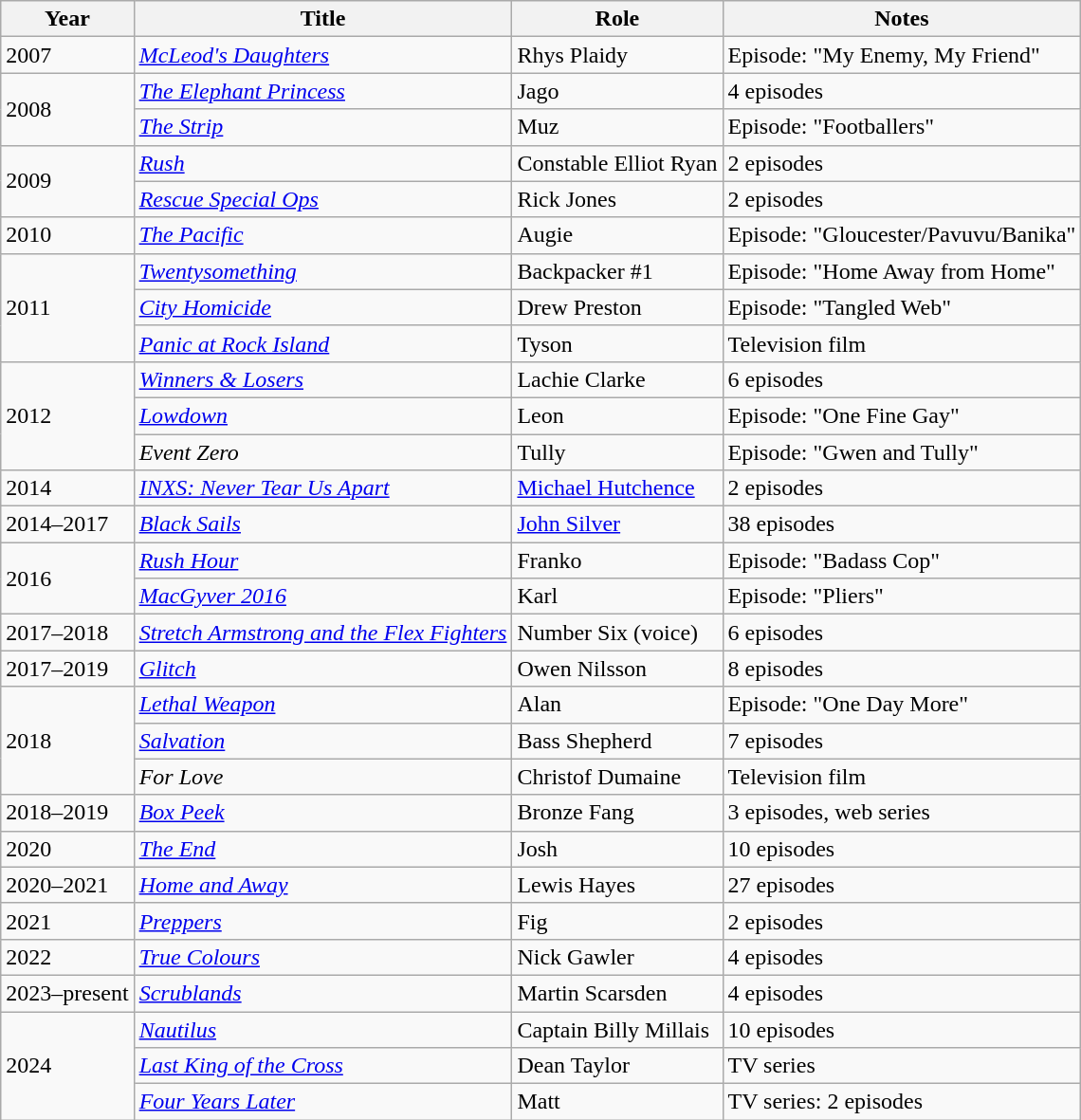<table class="wikitable sortable">
<tr>
<th>Year</th>
<th>Title</th>
<th>Role</th>
<th class="unsortable">Notes</th>
</tr>
<tr>
<td>2007</td>
<td><em><a href='#'>McLeod's Daughters</a></em></td>
<td>Rhys Plaidy</td>
<td>Episode: "My Enemy, My Friend"</td>
</tr>
<tr>
<td rowspan="2">2008</td>
<td><em><a href='#'>The Elephant Princess</a></em></td>
<td>Jago</td>
<td>4 episodes</td>
</tr>
<tr>
<td><em><a href='#'>The Strip</a></em></td>
<td>Muz</td>
<td>Episode: "Footballers"</td>
</tr>
<tr>
<td rowspan="2">2009</td>
<td><em><a href='#'>Rush</a></em></td>
<td>Constable Elliot Ryan</td>
<td>2 episodes</td>
</tr>
<tr>
<td><em><a href='#'>Rescue Special Ops</a></em></td>
<td>Rick Jones</td>
<td>2 episodes</td>
</tr>
<tr>
<td>2010</td>
<td><em><a href='#'>The Pacific</a></em></td>
<td>Augie</td>
<td>Episode: "Gloucester/Pavuvu/Banika"</td>
</tr>
<tr>
<td rowspan="3">2011</td>
<td><em><a href='#'>Twentysomething</a></em></td>
<td>Backpacker #1</td>
<td>Episode: "Home Away from Home"</td>
</tr>
<tr>
<td><em><a href='#'>City Homicide</a></em></td>
<td>Drew Preston</td>
<td>Episode: "Tangled Web"</td>
</tr>
<tr>
<td><em><a href='#'>Panic at Rock Island</a></em></td>
<td>Tyson</td>
<td>Television film</td>
</tr>
<tr>
<td rowspan="3">2012</td>
<td><em><a href='#'>Winners & Losers</a></em></td>
<td>Lachie Clarke</td>
<td>6 episodes</td>
</tr>
<tr>
<td><em><a href='#'>Lowdown</a></em></td>
<td>Leon</td>
<td>Episode: "One Fine Gay"</td>
</tr>
<tr>
<td><em>Event Zero</em></td>
<td>Tully</td>
<td>Episode: "Gwen and Tully"</td>
</tr>
<tr>
<td>2014</td>
<td><em><a href='#'>INXS: Never Tear Us Apart</a></em></td>
<td><a href='#'>Michael Hutchence</a></td>
<td>2 episodes</td>
</tr>
<tr>
<td>2014–2017</td>
<td><em><a href='#'>Black Sails</a></em></td>
<td><a href='#'>John Silver</a></td>
<td>38 episodes</td>
</tr>
<tr>
<td rowspan="2">2016</td>
<td><em><a href='#'>Rush Hour</a></em></td>
<td>Franko</td>
<td>Episode: "Badass Cop"</td>
</tr>
<tr>
<td><em><a href='#'>MacGyver 2016</a></em></td>
<td>Karl</td>
<td>Episode: "Pliers"</td>
</tr>
<tr>
<td>2017–2018</td>
<td><em><a href='#'>Stretch Armstrong and the Flex Fighters</a></em></td>
<td>Number Six (voice)</td>
<td>6 episodes</td>
</tr>
<tr>
<td>2017–2019</td>
<td><em><a href='#'>Glitch</a></em></td>
<td>Owen Nilsson</td>
<td>8 episodes</td>
</tr>
<tr>
<td rowspan="3">2018</td>
<td><em><a href='#'>Lethal Weapon</a></em></td>
<td>Alan</td>
<td>Episode: "One Day More"</td>
</tr>
<tr>
<td><em><a href='#'>Salvation</a></em></td>
<td>Bass Shepherd</td>
<td>7 episodes</td>
</tr>
<tr>
<td><em>For Love</em></td>
<td>Christof Dumaine</td>
<td>Television film</td>
</tr>
<tr>
<td>2018–2019</td>
<td><em><a href='#'>Box Peek</a></em></td>
<td>Bronze Fang</td>
<td>3 episodes, web series</td>
</tr>
<tr>
<td>2020</td>
<td><em><a href='#'>The End</a></em></td>
<td>Josh</td>
<td>10 episodes</td>
</tr>
<tr>
<td>2020–2021</td>
<td><em><a href='#'>Home and Away</a></em></td>
<td>Lewis Hayes</td>
<td>27 episodes</td>
</tr>
<tr>
<td>2021</td>
<td><em><a href='#'>Preppers</a></em></td>
<td>Fig</td>
<td>2 episodes</td>
</tr>
<tr>
<td>2022</td>
<td><em><a href='#'>True Colours</a></em></td>
<td>Nick Gawler</td>
<td>4 episodes</td>
</tr>
<tr>
<td>2023–present</td>
<td><em><a href='#'>Scrublands</a></em></td>
<td>Martin Scarsden</td>
<td>4 episodes</td>
</tr>
<tr>
<td rowspan="3">2024</td>
<td><em><a href='#'>Nautilus</a></em></td>
<td>Captain Billy Millais</td>
<td>10 episodes</td>
</tr>
<tr>
<td><em><a href='#'>Last King of the Cross</a></em></td>
<td>Dean Taylor</td>
<td>TV series</td>
</tr>
<tr>
<td><em><a href='#'>Four Years Later</a></em></td>
<td>Matt</td>
<td>TV series: 2 episodes</td>
</tr>
</table>
